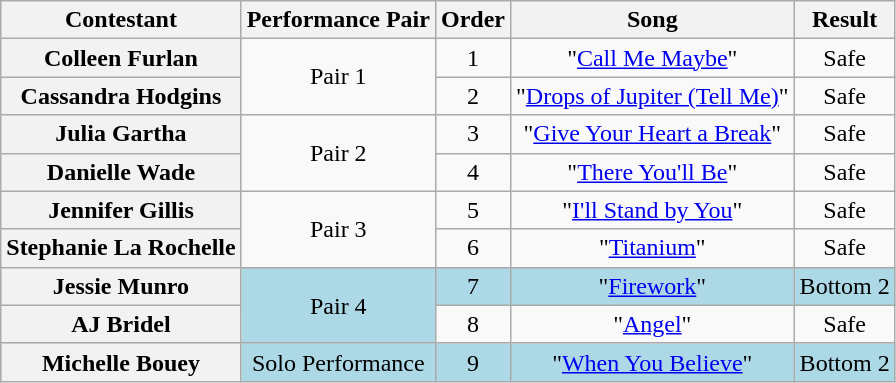<table class="wikitable plainrowheaders" style="text-align:center;">
<tr>
<th scope="col">Contestant</th>
<th scope="col">Performance Pair</th>
<th scope="col">Order</th>
<th scope="col">Song</th>
<th scope="col">Result</th>
</tr>
<tr>
<th scope="row">Colleen Furlan</th>
<td rowspan="2">Pair 1</td>
<td>1</td>
<td>"<a href='#'>Call Me Maybe</a>"</td>
<td>Safe</td>
</tr>
<tr>
<th scope="row">Cassandra Hodgins</th>
<td>2</td>
<td>"<a href='#'>Drops of Jupiter (Tell Me)</a>"</td>
<td>Safe</td>
</tr>
<tr>
<th scope="row">Julia Gartha</th>
<td rowspan="2">Pair 2</td>
<td>3</td>
<td>"<a href='#'>Give Your Heart a Break</a>"</td>
<td>Safe</td>
</tr>
<tr>
<th scope="row">Danielle Wade</th>
<td>4</td>
<td>"<a href='#'>There You'll Be</a>"</td>
<td>Safe</td>
</tr>
<tr>
<th scope="row">Jennifer Gillis</th>
<td rowspan="2">Pair 3</td>
<td>5</td>
<td>"<a href='#'>I'll Stand by You</a>"</td>
<td>Safe</td>
</tr>
<tr>
<th scope="row">Stephanie La Rochelle</th>
<td>6</td>
<td>"<a href='#'>Titanium</a>"</td>
<td>Safe</td>
</tr>
<tr style="background:lightblue;">
<th scope="row">Jessie Munro</th>
<td rowspan="2">Pair 4</td>
<td>7</td>
<td>"<a href='#'>Firework</a>"</td>
<td>Bottom 2</td>
</tr>
<tr>
<th scope="row">AJ Bridel</th>
<td>8</td>
<td>"<a href='#'>Angel</a>"</td>
<td>Safe</td>
</tr>
<tr style="background:lightblue;">
<th scope="row">Michelle Bouey</th>
<td rowspan="1">Solo Performance</td>
<td>9</td>
<td>"<a href='#'>When You Believe</a>"</td>
<td>Bottom 2</td>
</tr>
</table>
